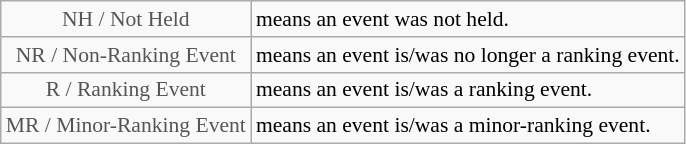<table class="wikitable" style="font-size:90%">
<tr>
<td style="text-align:center; color:#555555;" colspan="4">NH / Not Held</td>
<td>means an event was not held.</td>
</tr>
<tr>
<td style="text-align:center; color:#555555;" colspan="4">NR / Non-Ranking Event</td>
<td>means an event is/was no longer a ranking event.</td>
</tr>
<tr>
<td style="text-align:center; color:#555555;" colspan="4">R / Ranking Event</td>
<td>means an event is/was a ranking event.</td>
</tr>
<tr>
<td style="text-align:center; color:#555555;" colspan="4">MR / Minor-Ranking Event</td>
<td>means an event is/was a minor-ranking event.</td>
</tr>
</table>
